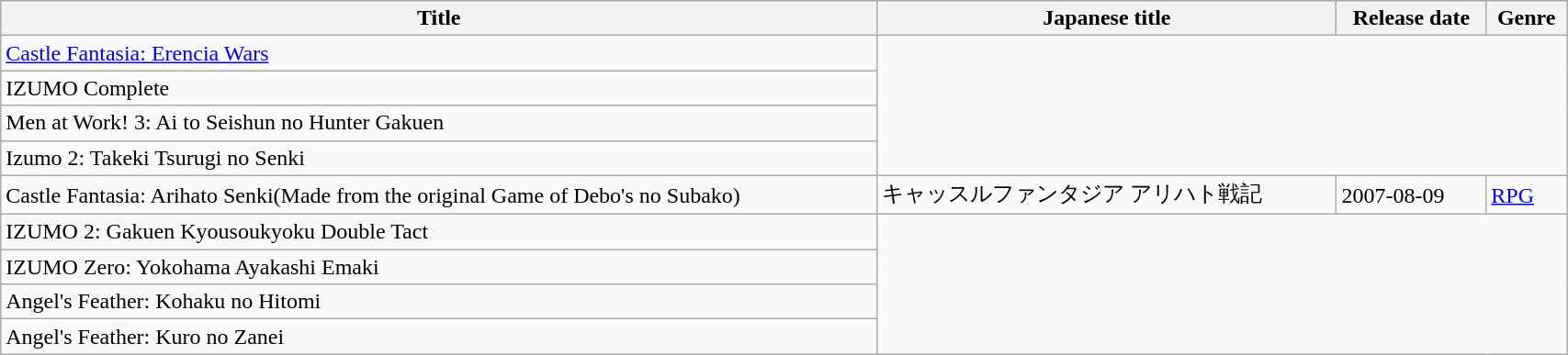<table class="wikitable sortable" border="1" width="90%">
<tr>
<th>Title</th>
<th>Japanese title</th>
<th>Release date</th>
<th>Genre</th>
</tr>
<tr>
<td><a href='#'>Castle Fantasia: Erencia Wars</a></td>
</tr>
<tr>
<td>IZUMO Complete</td>
</tr>
<tr>
<td>Men at Work! 3: Ai to Seishun no Hunter Gakuen</td>
</tr>
<tr>
<td>Izumo 2: Takeki Tsurugi no Senki</td>
</tr>
<tr>
<td>Castle Fantasia: Arihato Senki(Made from the original Game of Debo's no Subako)</td>
<td>キャッスルファンタジア アリハト戦記</td>
<td>2007-08-09</td>
<td><a href='#'>RPG</a></td>
</tr>
<tr>
<td>IZUMO 2: Gakuen Kyousoukyoku Double Tact</td>
</tr>
<tr>
<td>IZUMO Zero: Yokohama Ayakashi Emaki</td>
</tr>
<tr>
<td>Angel's Feather: Kohaku no Hitomi</td>
</tr>
<tr>
<td>Angel's Feather: Kuro no Zanei</td>
</tr>
</table>
